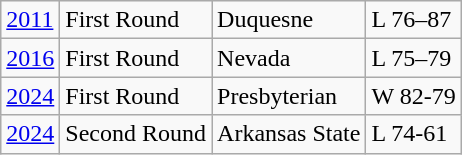<table class="wikitable">
<tr>
<td><a href='#'>2011</a></td>
<td>First Round</td>
<td>Duquesne</td>
<td>L 76–87</td>
</tr>
<tr>
<td><a href='#'>2016</a></td>
<td>First Round</td>
<td>Nevada</td>
<td>L 75–79</td>
</tr>
<tr>
<td><a href='#'>2024</a></td>
<td>First Round</td>
<td>Presbyterian</td>
<td>W 82-79</td>
</tr>
<tr>
<td><a href='#'>2024</a></td>
<td>Second Round</td>
<td>Arkansas State</td>
<td>L 74-61</td>
</tr>
</table>
